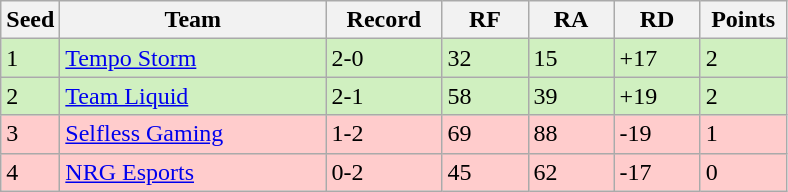<table class="wikitable sortable" style=font-size:100%>
<tr>
<th width=30px>Seed</th>
<th width=170px>Team</th>
<th width=70px>Record</th>
<th width=50px>RF</th>
<th width=50px>RA</th>
<th width=50px>RD</th>
<th width=50px>Points</th>
</tr>
<tr style="background: #D0F0C0;">
<td>1</td>
<td><a href='#'>Tempo Storm</a></td>
<td>2-0</td>
<td>32</td>
<td>15</td>
<td>+17</td>
<td>2</td>
</tr>
<tr style="background: #D0F0C0;">
<td>2</td>
<td><a href='#'>Team Liquid</a></td>
<td>2-1</td>
<td>58</td>
<td>39</td>
<td>+19</td>
<td>2</td>
</tr>
<tr style="background: #FFCCCC;">
<td>3</td>
<td><a href='#'>Selfless Gaming</a></td>
<td>1-2</td>
<td>69</td>
<td>88</td>
<td>-19</td>
<td>1</td>
</tr>
<tr style="background: #FFCCCC;">
<td>4</td>
<td><a href='#'>NRG Esports</a></td>
<td>0-2</td>
<td>45</td>
<td>62</td>
<td>-17</td>
<td>0</td>
</tr>
</table>
